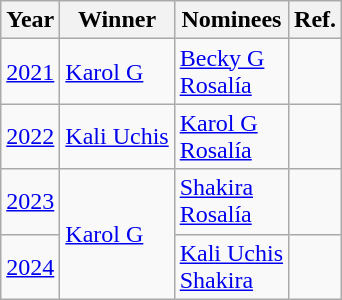<table class="wikitable">
<tr>
<th>Year</th>
<th>Winner</th>
<th>Nominees</th>
<th>Ref.</th>
</tr>
<tr>
<td><a href='#'>2021</a></td>
<td><a href='#'>Karol G</a></td>
<td><a href='#'>Becky G</a><br><a href='#'>Rosalía</a></td>
<td align="center"><br></td>
</tr>
<tr>
<td><a href='#'>2022</a></td>
<td><a href='#'>Kali Uchis</a></td>
<td><a href='#'>Karol G</a><br><a href='#'>Rosalía</a></td>
<td align="center"><br></td>
</tr>
<tr>
<td><a href='#'>2023</a></td>
<td rowspan="2"><a href='#'>Karol G</a></td>
<td><a href='#'>Shakira</a><br><a href='#'>Rosalía</a></td>
<td align="center"><br></td>
</tr>
<tr>
<td><a href='#'>2024</a></td>
<td><a href='#'>Kali Uchis</a><br><a href='#'>Shakira</a></td>
<td align="center"><br></td>
</tr>
</table>
